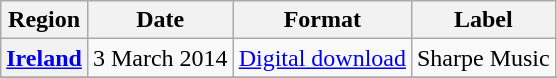<table class="wikitable sortable plainrowheaders" style="text-align:center">
<tr>
<th>Region</th>
<th>Date</th>
<th>Format</th>
<th>Label</th>
</tr>
<tr>
<th scope="row"><a href='#'>Ireland</a></th>
<td>3 March 2014</td>
<td><a href='#'>Digital download</a></td>
<td>Sharpe Music</td>
</tr>
<tr>
</tr>
</table>
